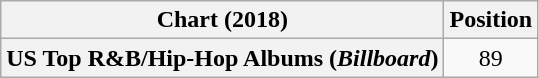<table class="wikitable plainrowheaders" style="text-align:center">
<tr>
<th scope="col">Chart (2018)</th>
<th scope="col">Position</th>
</tr>
<tr>
<th scope="row">US Top R&B/Hip-Hop Albums (<em>Billboard</em>)</th>
<td>89</td>
</tr>
</table>
